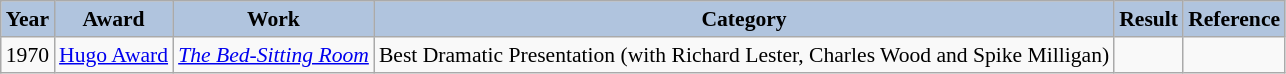<table class="wikitable" style="font-size:90%">
<tr style="text-align:center;">
<th style="background:#B0C4DE;">Year</th>
<th style="background:#B0C4DE;">Award</th>
<th style="background:#B0C4DE;">Work</th>
<th style="background:#B0C4DE;">Category</th>
<th style="background:#B0C4DE;">Result</th>
<th style="background:#B0C4DE;">Reference</th>
</tr>
<tr>
<td>1970</td>
<td><a href='#'>Hugo Award</a></td>
<td><em><a href='#'>The Bed-Sitting Room</a></em></td>
<td>Best Dramatic Presentation (with Richard Lester, Charles Wood and Spike Milligan)</td>
<td></td>
<td></td>
</tr>
</table>
